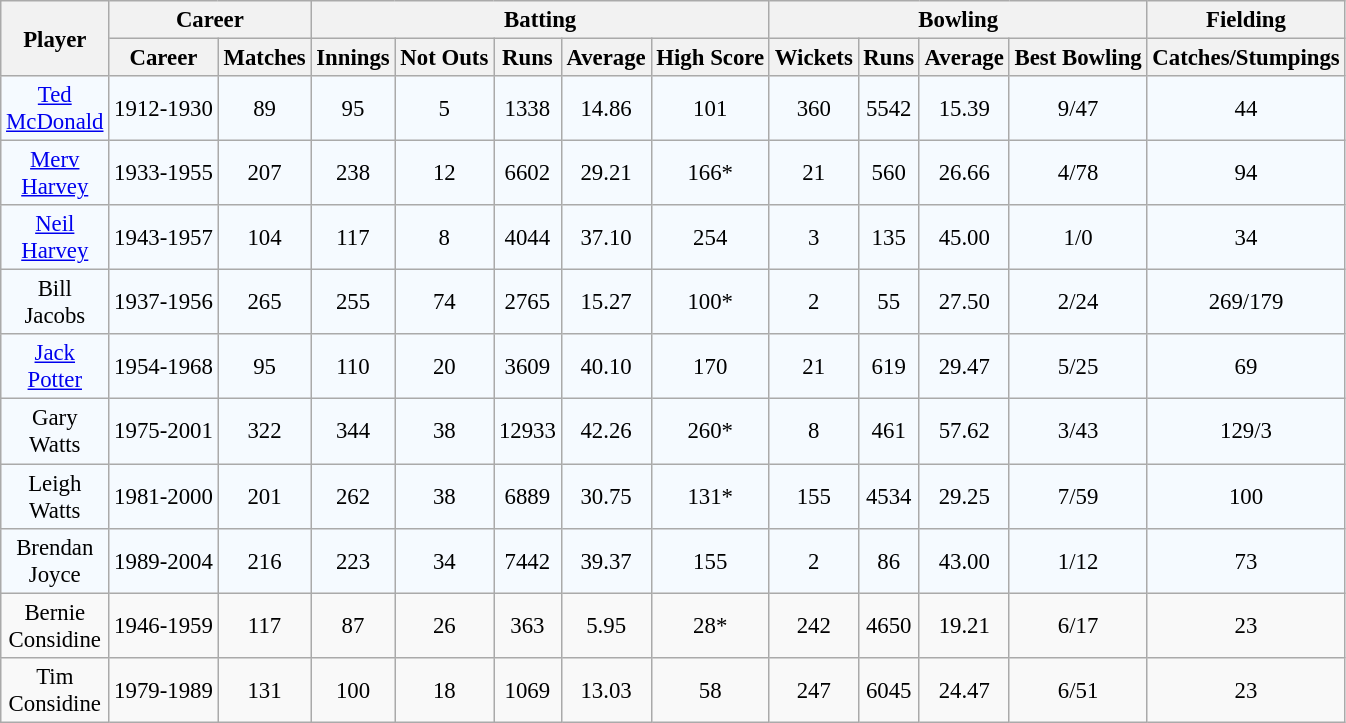<table class="wikitable sortable" style="text-align: center; font-size:95%;">
<tr>
<th rowspan="2" style="width:0;">Player</th>
<th colspan=2>Career</th>
<th colspan=5>Batting</th>
<th colspan=4>Bowling</th>
<th>Fielding</th>
</tr>
<tr>
<th width=0%>Career</th>
<th width=0%>Matches</th>
<th width=0%>Innings</th>
<th width=0%>Not Outs</th>
<th width=0%>Runs</th>
<th width=0%>Average</th>
<th width=0%>High Score</th>
<th width=0%>Wickets</th>
<th width=0%>Runs</th>
<th width=0%>Average</th>
<th width=0%>Best Bowling</th>
<th width=0%>Catches/Stumpings</th>
</tr>
<tr style="background:#f5faff;">
<td><a href='#'>Ted McDonald</a></td>
<td>1912-1930</td>
<td>89</td>
<td>95</td>
<td>5</td>
<td>1338</td>
<td>14.86</td>
<td>101</td>
<td>360</td>
<td>5542</td>
<td>15.39</td>
<td>9/47</td>
<td>44</td>
</tr>
<tr style="background:#f5faff;">
<td><a href='#'>Merv Harvey</a></td>
<td>1933-1955</td>
<td>207</td>
<td>238</td>
<td>12</td>
<td>6602</td>
<td>29.21</td>
<td>166*</td>
<td>21</td>
<td>560</td>
<td>26.66</td>
<td>4/78</td>
<td>94</td>
</tr>
<tr style="background:#f5faff;">
<td><a href='#'>Neil Harvey</a></td>
<td>1943-1957</td>
<td>104</td>
<td>117</td>
<td>8</td>
<td>4044</td>
<td>37.10</td>
<td>254</td>
<td>3</td>
<td>135</td>
<td>45.00</td>
<td>1/0</td>
<td>34</td>
</tr>
<tr style="background:#f5faff;">
<td>Bill Jacobs</td>
<td>1937-1956</td>
<td>265</td>
<td>255</td>
<td>74</td>
<td>2765</td>
<td>15.27</td>
<td>100*</td>
<td>2</td>
<td>55</td>
<td>27.50</td>
<td>2/24</td>
<td>269/179</td>
</tr>
<tr style="background:#f5faff;">
<td><a href='#'>Jack Potter</a></td>
<td>1954-1968</td>
<td>95</td>
<td>110</td>
<td>20</td>
<td>3609</td>
<td>40.10</td>
<td>170</td>
<td>21</td>
<td>619</td>
<td>29.47</td>
<td>5/25</td>
<td>69</td>
</tr>
<tr style="background:#f5faff;">
<td>Gary Watts</td>
<td>1975-2001</td>
<td>322</td>
<td>344</td>
<td>38</td>
<td>12933</td>
<td>42.26</td>
<td>260*</td>
<td>8</td>
<td>461</td>
<td>57.62</td>
<td>3/43</td>
<td>129/3</td>
</tr>
<tr style="background:#f5faff;">
<td>Leigh Watts</td>
<td>1981-2000</td>
<td>201</td>
<td>262</td>
<td>38</td>
<td>6889</td>
<td>30.75</td>
<td>131*</td>
<td>155</td>
<td>4534</td>
<td>29.25</td>
<td>7/59</td>
<td>100</td>
</tr>
<tr style="background:#f5faff;">
<td>Brendan Joyce</td>
<td>1989-2004</td>
<td>216</td>
<td>223</td>
<td>34</td>
<td>7442</td>
<td>39.37</td>
<td>155</td>
<td>2</td>
<td>86</td>
<td>43.00</td>
<td>1/12</td>
<td>73</td>
</tr>
<tr>
<td>Bernie Considine</td>
<td>1946-1959</td>
<td>117</td>
<td>87</td>
<td>26</td>
<td>363</td>
<td>5.95</td>
<td>28*</td>
<td>242</td>
<td>4650</td>
<td>19.21</td>
<td>6/17</td>
<td>23</td>
</tr>
<tr>
<td>Tim Considine</td>
<td>1979-1989</td>
<td>131</td>
<td>100</td>
<td>18</td>
<td>1069</td>
<td>13.03</td>
<td>58</td>
<td>247</td>
<td>6045</td>
<td>24.47</td>
<td>6/51</td>
<td>23</td>
</tr>
</table>
